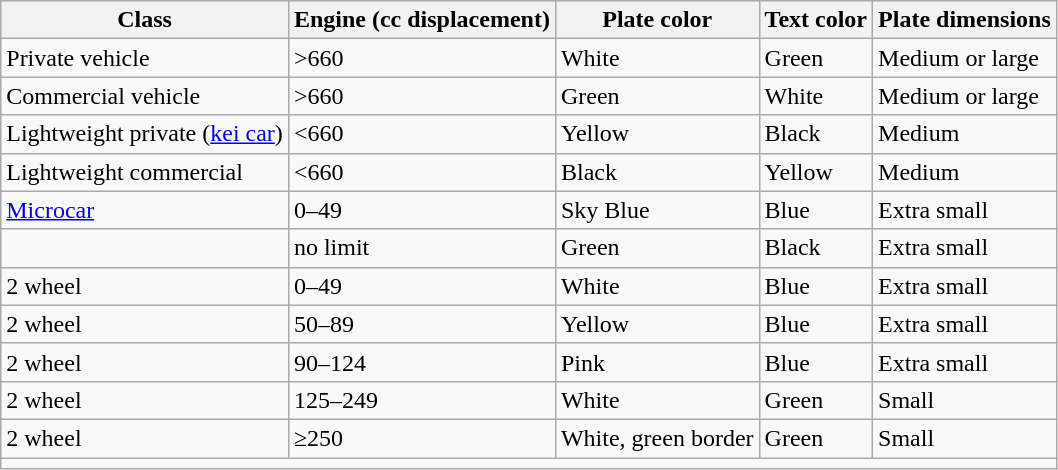<table class="wikitable">
<tr>
<th>Class</th>
<th>Engine (cc displacement)</th>
<th>Plate color</th>
<th>Text color</th>
<th>Plate dimensions</th>
</tr>
<tr>
<td>Private vehicle</td>
<td>>660</td>
<td>White</td>
<td>Green</td>
<td>Medium or large</td>
</tr>
<tr>
<td>Commercial vehicle</td>
<td>>660</td>
<td>Green</td>
<td>White</td>
<td>Medium or large</td>
</tr>
<tr>
<td>Lightweight private (<a href='#'>kei car</a>)</td>
<td><660</td>
<td>Yellow</td>
<td>Black</td>
<td>Medium</td>
</tr>
<tr>
<td>Lightweight commercial</td>
<td><660</td>
<td>Black</td>
<td>Yellow</td>
<td>Medium</td>
</tr>
<tr>
<td><a href='#'>Microcar</a></td>
<td>0–49</td>
<td>Sky Blue</td>
<td>Blue</td>
<td>Extra small</td>
</tr>
<tr>
<td></td>
<td>no limit</td>
<td>Green</td>
<td>Black</td>
<td>Extra small</td>
</tr>
<tr>
<td>2 wheel</td>
<td>0–49</td>
<td>White</td>
<td>Blue</td>
<td>Extra small</td>
</tr>
<tr>
<td>2 wheel</td>
<td>50–89</td>
<td>Yellow</td>
<td>Blue</td>
<td>Extra small</td>
</tr>
<tr>
<td>2 wheel</td>
<td>90–124</td>
<td>Pink</td>
<td>Blue</td>
<td>Extra small</td>
</tr>
<tr>
<td>2 wheel</td>
<td>125–249</td>
<td>White</td>
<td>Green</td>
<td>Small</td>
</tr>
<tr>
<td>2 wheel</td>
<td>≥250</td>
<td>White, green border</td>
<td>Green</td>
<td>Small</td>
</tr>
<tr>
<td colspan="5"></td>
</tr>
</table>
